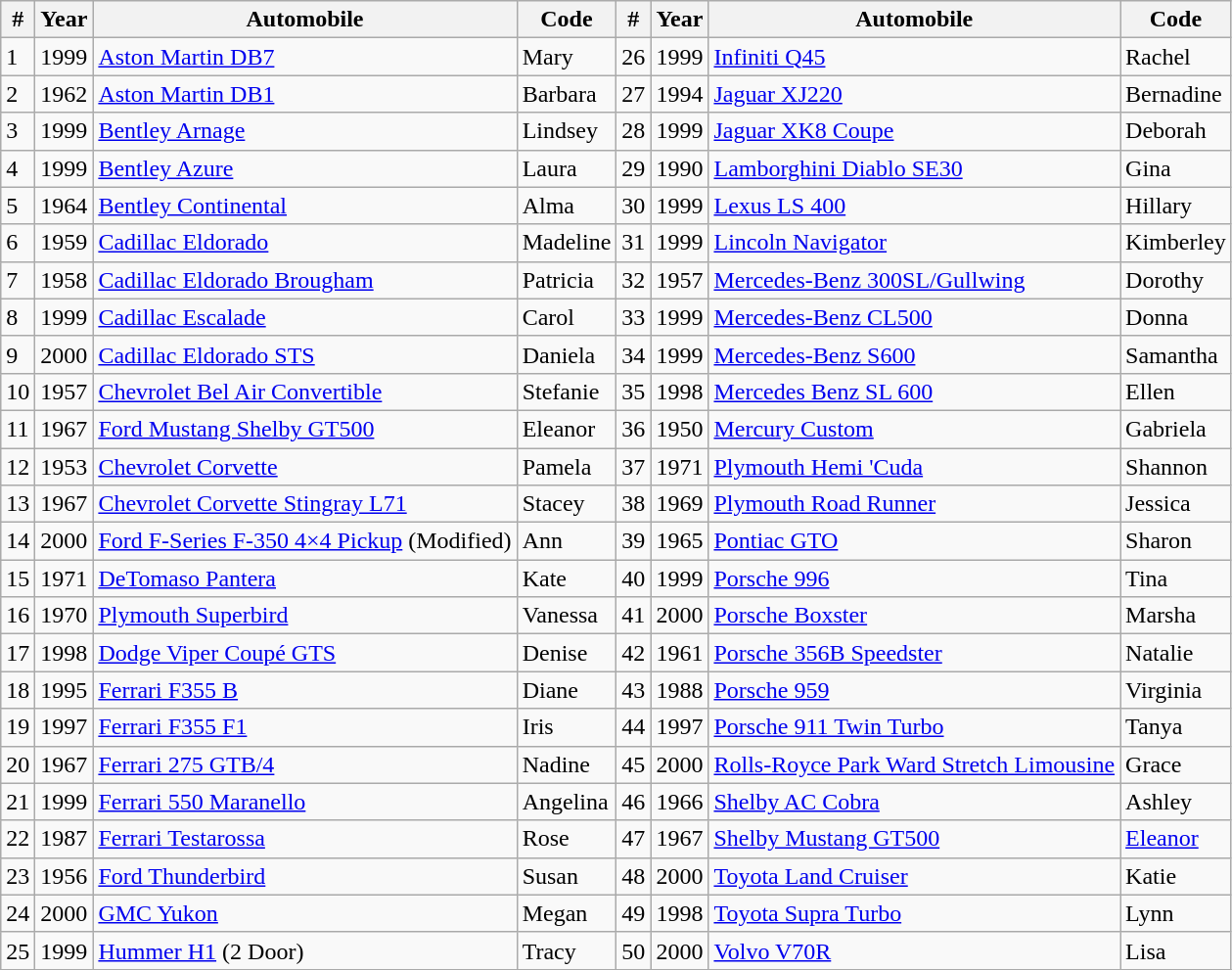<table class="wikitable sortable">
<tr>
<th>#</th>
<th>Year</th>
<th>Automobile</th>
<th>Code</th>
<th>#</th>
<th>Year</th>
<th>Automobile</th>
<th>Code</th>
</tr>
<tr>
<td>1</td>
<td>1999</td>
<td><a href='#'>Aston Martin DB7</a></td>
<td>Mary</td>
<td>26</td>
<td>1999</td>
<td><a href='#'>Infiniti Q45</a></td>
<td>Rachel</td>
</tr>
<tr>
<td>2</td>
<td>1962</td>
<td><a href='#'>Aston Martin DB1</a></td>
<td>Barbara</td>
<td>27</td>
<td>1994</td>
<td><a href='#'>Jaguar XJ220</a></td>
<td>Bernadine</td>
</tr>
<tr>
<td>3</td>
<td>1999</td>
<td><a href='#'>Bentley Arnage</a></td>
<td>Lindsey</td>
<td>28</td>
<td>1999</td>
<td><a href='#'>Jaguar XK8 Coupe</a></td>
<td>Deborah</td>
</tr>
<tr>
<td>4</td>
<td>1999</td>
<td><a href='#'>Bentley Azure</a></td>
<td>Laura</td>
<td>29</td>
<td>1990</td>
<td><a href='#'>Lamborghini Diablo SE30</a></td>
<td>Gina</td>
</tr>
<tr>
<td>5</td>
<td>1964</td>
<td><a href='#'>Bentley Continental</a></td>
<td>Alma</td>
<td>30</td>
<td>1999</td>
<td><a href='#'>Lexus LS 400</a></td>
<td>Hillary</td>
</tr>
<tr>
<td>6</td>
<td>1959</td>
<td><a href='#'>Cadillac Eldorado</a></td>
<td>Madeline</td>
<td>31</td>
<td>1999</td>
<td><a href='#'>Lincoln Navigator</a></td>
<td>Kimberley</td>
</tr>
<tr>
<td>7</td>
<td>1958</td>
<td><a href='#'>Cadillac Eldorado Brougham</a></td>
<td>Patricia</td>
<td>32</td>
<td>1957</td>
<td><a href='#'>Mercedes-Benz 300SL/Gullwing</a></td>
<td>Dorothy</td>
</tr>
<tr>
<td>8</td>
<td>1999</td>
<td><a href='#'>Cadillac Escalade</a></td>
<td>Carol</td>
<td>33</td>
<td>1999</td>
<td><a href='#'>Mercedes-Benz CL500</a></td>
<td>Donna</td>
</tr>
<tr>
<td>9</td>
<td>2000</td>
<td><a href='#'>Cadillac Eldorado STS</a></td>
<td>Daniela</td>
<td>34</td>
<td>1999</td>
<td><a href='#'>Mercedes-Benz S600</a></td>
<td>Samantha</td>
</tr>
<tr>
<td>10</td>
<td>1957</td>
<td><a href='#'>Chevrolet Bel Air Convertible</a></td>
<td>Stefanie</td>
<td>35</td>
<td>1998</td>
<td><a href='#'>Mercedes Benz SL 600</a></td>
<td>Ellen</td>
</tr>
<tr>
<td>11</td>
<td>1967</td>
<td><a href='#'>Ford Mustang Shelby GT500</a></td>
<td>Eleanor</td>
<td>36</td>
<td>1950</td>
<td><a href='#'>Mercury Custom</a></td>
<td>Gabriela</td>
</tr>
<tr>
<td>12</td>
<td>1953</td>
<td><a href='#'>Chevrolet Corvette</a></td>
<td>Pamela</td>
<td>37</td>
<td>1971</td>
<td><a href='#'>Plymouth Hemi 'Cuda</a></td>
<td>Shannon</td>
</tr>
<tr>
<td>13</td>
<td>1967</td>
<td><a href='#'>Chevrolet Corvette Stingray L71</a></td>
<td>Stacey</td>
<td>38</td>
<td>1969</td>
<td><a href='#'>Plymouth Road Runner</a></td>
<td>Jessica</td>
</tr>
<tr>
<td>14</td>
<td>2000</td>
<td><a href='#'>Ford F-Series F-350 4×4 Pickup</a> (Modified)</td>
<td>Ann</td>
<td>39</td>
<td>1965</td>
<td><a href='#'>Pontiac GTO</a></td>
<td>Sharon</td>
</tr>
<tr>
<td>15</td>
<td>1971</td>
<td><a href='#'>DeTomaso Pantera</a></td>
<td>Kate</td>
<td>40</td>
<td>1999</td>
<td><a href='#'>Porsche 996</a></td>
<td>Tina</td>
</tr>
<tr>
<td>16</td>
<td>1970</td>
<td><a href='#'>Plymouth Superbird</a></td>
<td>Vanessa</td>
<td>41</td>
<td>2000</td>
<td><a href='#'>Porsche Boxster</a></td>
<td>Marsha</td>
</tr>
<tr>
<td>17</td>
<td>1998</td>
<td><a href='#'>Dodge Viper Coupé GTS</a></td>
<td>Denise</td>
<td>42</td>
<td>1961</td>
<td><a href='#'>Porsche 356B Speedster</a></td>
<td>Natalie</td>
</tr>
<tr>
<td>18</td>
<td>1995</td>
<td><a href='#'>Ferrari F355 B</a></td>
<td>Diane</td>
<td>43</td>
<td>1988</td>
<td><a href='#'>Porsche 959</a></td>
<td>Virginia</td>
</tr>
<tr>
<td>19</td>
<td>1997</td>
<td><a href='#'>Ferrari F355 F1</a></td>
<td>Iris</td>
<td>44</td>
<td>1997</td>
<td><a href='#'>Porsche 911 Twin Turbo</a></td>
<td>Tanya</td>
</tr>
<tr>
<td>20</td>
<td>1967</td>
<td><a href='#'>Ferrari 275 GTB/4</a></td>
<td>Nadine</td>
<td>45</td>
<td>2000</td>
<td><a href='#'>Rolls-Royce Park Ward Stretch Limousine</a></td>
<td>Grace</td>
</tr>
<tr>
<td>21</td>
<td>1999</td>
<td><a href='#'>Ferrari 550 Maranello</a></td>
<td>Angelina</td>
<td>46</td>
<td>1966</td>
<td><a href='#'>Shelby AC Cobra</a></td>
<td>Ashley</td>
</tr>
<tr>
<td>22</td>
<td>1987</td>
<td><a href='#'>Ferrari Testarossa</a></td>
<td>Rose</td>
<td>47</td>
<td>1967</td>
<td><a href='#'>Shelby Mustang GT500</a></td>
<td><a href='#'>Eleanor</a></td>
</tr>
<tr>
<td>23</td>
<td>1956</td>
<td><a href='#'>Ford Thunderbird</a></td>
<td>Susan</td>
<td>48</td>
<td>2000</td>
<td><a href='#'>Toyota Land Cruiser</a></td>
<td>Katie</td>
</tr>
<tr>
<td>24</td>
<td>2000</td>
<td><a href='#'>GMC Yukon</a></td>
<td>Megan</td>
<td>49</td>
<td>1998</td>
<td><a href='#'>Toyota Supra Turbo</a></td>
<td>Lynn</td>
</tr>
<tr>
<td>25</td>
<td>1999</td>
<td><a href='#'>Hummer H1</a> (2 Door)</td>
<td>Tracy</td>
<td>50</td>
<td>2000</td>
<td><a href='#'>Volvo V70R</a></td>
<td>Lisa</td>
</tr>
<tr>
</tr>
</table>
